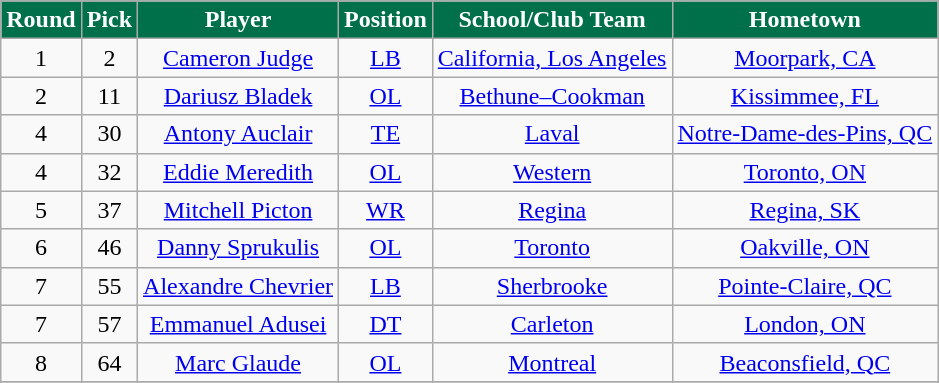<table class="wikitable sortable">
<tr>
<th style="background:#00704A;color:White;">Round</th>
<th style="background:#00704A;color:White;">Pick</th>
<th style="background:#00704A;color:White;">Player</th>
<th style="background:#00704A;color:White;">Position</th>
<th style="background:#00704A;color:White;">School/Club Team</th>
<th style="background:#00704A;color:White;">Hometown</th>
</tr>
<tr align="center">
<td>1</td>
<td>2</td>
<td><a href='#'>Cameron Judge</a></td>
<td><a href='#'>LB</a></td>
<td><a href='#'>California, Los Angeles</a></td>
<td><a href='#'>Moorpark, CA</a></td>
</tr>
<tr align="center">
<td>2</td>
<td>11</td>
<td><a href='#'>Dariusz Bladek</a></td>
<td><a href='#'>OL</a></td>
<td><a href='#'>Bethune–Cookman</a></td>
<td><a href='#'>Kissimmee, FL</a></td>
</tr>
<tr align="center">
<td>4</td>
<td>30</td>
<td><a href='#'>Antony Auclair</a></td>
<td><a href='#'>TE</a></td>
<td><a href='#'>Laval</a></td>
<td><a href='#'>Notre-Dame-des-Pins, QC</a></td>
</tr>
<tr align="center">
<td>4</td>
<td>32</td>
<td><a href='#'>Eddie Meredith</a></td>
<td><a href='#'>OL</a></td>
<td><a href='#'>Western</a></td>
<td><a href='#'>Toronto, ON</a></td>
</tr>
<tr align="center">
<td>5</td>
<td>37</td>
<td><a href='#'>Mitchell Picton</a></td>
<td><a href='#'>WR</a></td>
<td><a href='#'>Regina</a></td>
<td><a href='#'>Regina, SK</a></td>
</tr>
<tr align="center">
<td>6</td>
<td>46</td>
<td><a href='#'>Danny Sprukulis</a></td>
<td><a href='#'>OL</a></td>
<td><a href='#'>Toronto</a></td>
<td><a href='#'>Oakville, ON</a></td>
</tr>
<tr align="center">
<td>7</td>
<td>55</td>
<td><a href='#'>Alexandre Chevrier</a></td>
<td><a href='#'>LB</a></td>
<td><a href='#'>Sherbrooke</a></td>
<td><a href='#'>Pointe-Claire, QC</a></td>
</tr>
<tr align="center">
<td>7</td>
<td>57</td>
<td><a href='#'>Emmanuel Adusei</a></td>
<td><a href='#'>DT</a></td>
<td><a href='#'>Carleton</a></td>
<td><a href='#'>London, ON</a></td>
</tr>
<tr align="center">
<td>8</td>
<td>64</td>
<td><a href='#'>Marc Glaude</a></td>
<td><a href='#'>OL</a></td>
<td><a href='#'>Montreal</a></td>
<td><a href='#'>Beaconsfield, QC</a></td>
</tr>
<tr>
</tr>
</table>
